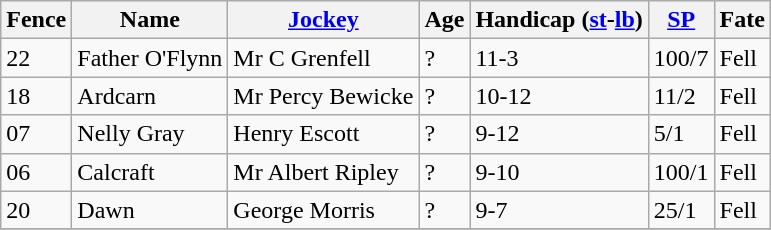<table class="wikitable sortable">
<tr>
<th>Fence</th>
<th>Name</th>
<th><a href='#'>Jockey</a></th>
<th>Age</th>
<th>Handicap (<a href='#'>st</a>-<a href='#'>lb</a>)</th>
<th><a href='#'>SP</a></th>
<th>Fate</th>
</tr>
<tr>
<td>22</td>
<td>Father O'Flynn</td>
<td>Mr C Grenfell</td>
<td>?</td>
<td>11-3</td>
<td>100/7</td>
<td>Fell</td>
</tr>
<tr>
<td>18</td>
<td>Ardcarn</td>
<td>Mr Percy Bewicke</td>
<td>?</td>
<td>10-12</td>
<td>11/2</td>
<td>Fell</td>
</tr>
<tr>
<td>07</td>
<td>Nelly Gray</td>
<td>Henry Escott</td>
<td>?</td>
<td>9-12</td>
<td>5/1</td>
<td>Fell</td>
</tr>
<tr>
<td>06</td>
<td>Calcraft</td>
<td>Mr Albert Ripley</td>
<td>?</td>
<td>9-10</td>
<td>100/1</td>
<td>Fell</td>
</tr>
<tr>
<td>20</td>
<td>Dawn</td>
<td>George Morris</td>
<td>?</td>
<td>9-7</td>
<td>25/1</td>
<td>Fell</td>
</tr>
<tr>
</tr>
</table>
